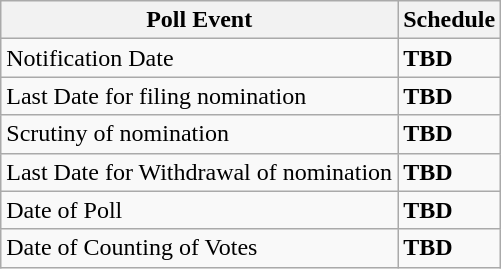<table class="wikitable">
<tr>
<th>Poll Event</th>
<th>Schedule</th>
</tr>
<tr>
<td>Notification Date</td>
<td><strong>TBD</strong></td>
</tr>
<tr>
<td>Last Date for filing nomination</td>
<td><strong>TBD</strong></td>
</tr>
<tr>
<td>Scrutiny of nomination</td>
<td><strong>TBD</strong></td>
</tr>
<tr>
<td>Last Date for Withdrawal of nomination</td>
<td><strong>TBD</strong></td>
</tr>
<tr>
<td>Date of Poll</td>
<td><strong>TBD</strong></td>
</tr>
<tr>
<td>Date of Counting of Votes</td>
<td><strong>TBD</strong></td>
</tr>
</table>
